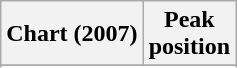<table class="wikitable sortable plainrowheaders" style="text-align:center">
<tr>
<th>Chart (2007)</th>
<th>Peak<br>position</th>
</tr>
<tr>
</tr>
<tr>
</tr>
<tr>
</tr>
</table>
